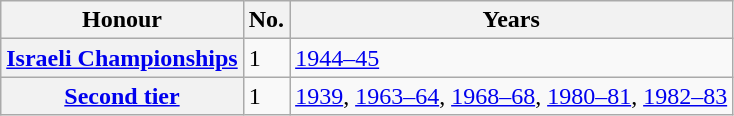<table class="wikitable plainrowheaders">
<tr>
<th scope=col>Honour</th>
<th scope=col>No.</th>
<th scope=col>Years</th>
</tr>
<tr>
<th scope=row><a href='#'>Israeli Championships</a></th>
<td>1</td>
<td><a href='#'>1944–45</a></td>
</tr>
<tr>
<th scope=row><a href='#'>Second tier</a></th>
<td>1</td>
<td><a href='#'>1939</a>, <a href='#'>1963–64</a>, <a href='#'>1968–68</a>, <a href='#'>1980–81</a>, <a href='#'>1982–83</a></td>
</tr>
</table>
